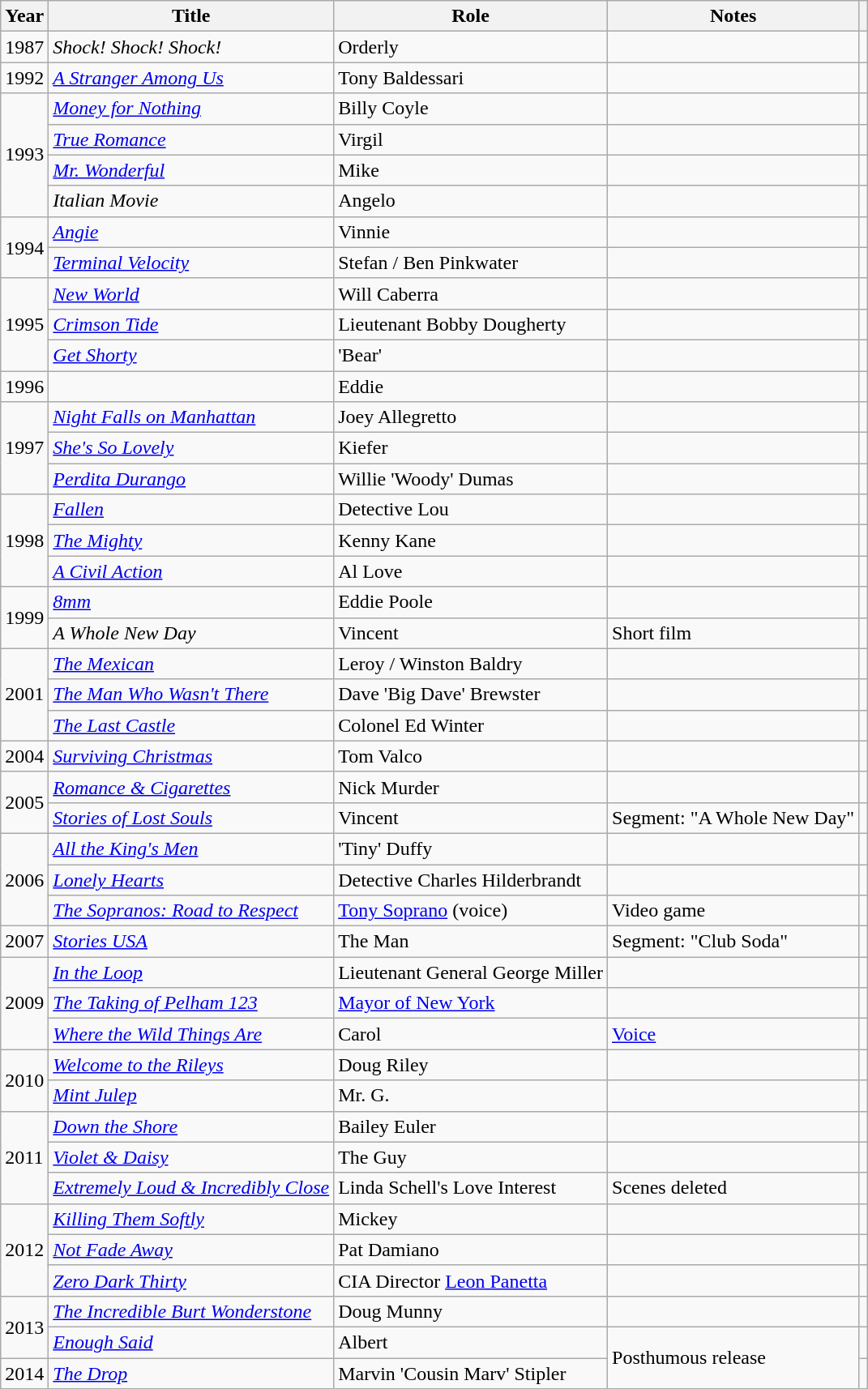<table class="wikitable sortable">
<tr>
<th>Year</th>
<th>Title</th>
<th>Role</th>
<th>Notes</th>
<th></th>
</tr>
<tr>
<td>1987</td>
<td><em>Shock! Shock! Shock!</em></td>
<td>Orderly</td>
<td></td>
<td></td>
</tr>
<tr>
<td>1992</td>
<td data-sort-value="Stranger Among Us, A"><em><a href='#'>A Stranger Among Us</a></em></td>
<td>Tony Baldessari</td>
<td></td>
<td></td>
</tr>
<tr>
<td rowspan="4">1993</td>
<td><em><a href='#'>Money for Nothing</a></em></td>
<td>Billy Coyle</td>
<td></td>
<td></td>
</tr>
<tr>
<td><em><a href='#'>True Romance</a></em></td>
<td>Virgil</td>
<td></td>
<td></td>
</tr>
<tr>
<td><em><a href='#'>Mr. Wonderful</a></em></td>
<td>Mike</td>
<td></td>
<td></td>
</tr>
<tr>
<td><em>Italian Movie</em></td>
<td>Angelo</td>
<td></td>
<td></td>
</tr>
<tr>
<td rowspan="2">1994</td>
<td><em><a href='#'>Angie</a></em></td>
<td>Vinnie</td>
<td></td>
<td></td>
</tr>
<tr>
<td><em><a href='#'>Terminal Velocity</a></em></td>
<td>Stefan / Ben Pinkwater</td>
<td></td>
<td></td>
</tr>
<tr>
<td rowspan="3">1995</td>
<td><em><a href='#'>New World</a></em></td>
<td>Will Caberra</td>
<td></td>
<td></td>
</tr>
<tr>
<td><em><a href='#'>Crimson Tide</a></em></td>
<td>Lieutenant Bobby Dougherty</td>
<td></td>
<td></td>
</tr>
<tr>
<td><em><a href='#'>Get Shorty</a></em></td>
<td>'Bear'</td>
<td></td>
<td></td>
</tr>
<tr>
<td>1996</td>
<td><em></em></td>
<td>Eddie</td>
<td></td>
<td></td>
</tr>
<tr>
<td rowspan="3">1997</td>
<td><em><a href='#'>Night Falls on Manhattan</a></em></td>
<td>Joey Allegretto</td>
<td></td>
<td></td>
</tr>
<tr>
<td><em><a href='#'>She's So Lovely</a></em></td>
<td>Kiefer</td>
<td></td>
<td></td>
</tr>
<tr>
<td><em><a href='#'>Perdita Durango</a></em></td>
<td>Willie 'Woody' Dumas</td>
<td></td>
<td></td>
</tr>
<tr>
<td rowspan="3">1998</td>
<td><em><a href='#'>Fallen</a></em></td>
<td>Detective Lou</td>
<td></td>
<td></td>
</tr>
<tr>
<td data-sort-value="Mighty, The"><em><a href='#'>The Mighty</a></em></td>
<td>Kenny Kane</td>
<td></td>
<td></td>
</tr>
<tr>
<td data-sort-value="Civil Action, A"><em><a href='#'>A Civil Action</a></em></td>
<td>Al Love</td>
<td></td>
<td></td>
</tr>
<tr>
<td rowspan="2">1999</td>
<td><em><a href='#'>8mm</a></em></td>
<td>Eddie Poole</td>
<td></td>
<td></td>
</tr>
<tr>
<td data-sort-value="Whole New Day, A"><em>A Whole New Day</em></td>
<td>Vincent</td>
<td>Short film</td>
<td></td>
</tr>
<tr>
<td rowspan="3">2001</td>
<td data-sort-value="Mexican, The"><em><a href='#'>The Mexican</a></em></td>
<td>Leroy /  Winston Baldry</td>
<td></td>
<td></td>
</tr>
<tr>
<td data-sort-value="Man Who Wasn't There, The"><em><a href='#'>The Man Who Wasn't There</a></em></td>
<td>Dave 'Big Dave' Brewster</td>
<td></td>
<td></td>
</tr>
<tr>
<td data-sort-value="Last Castle, The"><em><a href='#'>The Last Castle</a></em></td>
<td>Colonel Ed Winter</td>
<td></td>
<td></td>
</tr>
<tr>
<td>2004</td>
<td><em><a href='#'>Surviving Christmas</a></em></td>
<td>Tom Valco</td>
<td></td>
<td></td>
</tr>
<tr>
<td rowspan="2">2005</td>
<td><em><a href='#'>Romance & Cigarettes</a></em></td>
<td>Nick Murder</td>
<td></td>
<td></td>
</tr>
<tr>
<td><em><a href='#'>Stories of Lost Souls</a></em></td>
<td>Vincent</td>
<td>Segment: "A Whole New Day"</td>
<td></td>
</tr>
<tr>
<td rowspan="3">2006</td>
<td><em><a href='#'>All the King's Men</a></em></td>
<td>'Tiny' Duffy</td>
<td></td>
<td></td>
</tr>
<tr>
<td><em><a href='#'>Lonely Hearts</a></em></td>
<td>Detective Charles Hilderbrandt</td>
<td></td>
<td></td>
</tr>
<tr>
<td data-sort-value="Sopranos: Road to Respect, The"><em><a href='#'>The Sopranos: Road to Respect</a></em></td>
<td><a href='#'>Tony Soprano</a> (voice)</td>
<td>Video game</td>
<td></td>
</tr>
<tr>
<td>2007</td>
<td><em><a href='#'>Stories USA</a></em></td>
<td>The Man</td>
<td>Segment: "Club Soda"</td>
<td></td>
</tr>
<tr>
<td rowspan="3">2009</td>
<td><em><a href='#'>In the Loop</a></em></td>
<td>Lieutenant General George Miller</td>
<td></td>
<td></td>
</tr>
<tr>
<td data-sort-value="Taking of Pelham 123, The"><em><a href='#'>The Taking of Pelham 123</a></em></td>
<td><a href='#'>Mayor of New York</a></td>
<td></td>
<td></td>
</tr>
<tr>
<td><em><a href='#'>Where the Wild Things Are</a></em></td>
<td>Carol</td>
<td><a href='#'>Voice</a></td>
<td></td>
</tr>
<tr>
<td rowspan="2">2010</td>
<td><em><a href='#'>Welcome to the Rileys</a></em></td>
<td>Doug Riley</td>
<td></td>
<td></td>
</tr>
<tr>
<td><em><a href='#'>Mint Julep</a></em></td>
<td>Mr. G.</td>
<td></td>
<td></td>
</tr>
<tr>
<td rowspan="3">2011</td>
<td><em><a href='#'>Down the Shore</a></em></td>
<td>Bailey Euler</td>
<td></td>
<td></td>
</tr>
<tr>
<td><em><a href='#'>Violet & Daisy</a></em></td>
<td>The Guy</td>
<td></td>
<td></td>
</tr>
<tr>
<td><em><a href='#'>Extremely Loud & Incredibly Close</a></em></td>
<td>Linda Schell's Love Interest</td>
<td>Scenes deleted</td>
<td></td>
</tr>
<tr>
<td rowspan="3">2012</td>
<td><em><a href='#'>Killing Them Softly</a></em></td>
<td>Mickey</td>
<td></td>
<td></td>
</tr>
<tr>
<td><em><a href='#'>Not Fade Away</a></em></td>
<td>Pat Damiano</td>
<td></td>
<td></td>
</tr>
<tr>
<td><em><a href='#'>Zero Dark Thirty</a></em></td>
<td>CIA Director <a href='#'>Leon Panetta</a></td>
<td></td>
<td></td>
</tr>
<tr>
<td rowspan="2">2013</td>
<td data-sort-value="Incredible Burt Wonderstone, The"><em><a href='#'>The Incredible Burt Wonderstone</a></em></td>
<td>Doug Munny</td>
<td></td>
<td></td>
</tr>
<tr>
<td><em><a href='#'>Enough Said</a></em></td>
<td>Albert</td>
<td rowspan="2">Posthumous release</td>
<td></td>
</tr>
<tr>
<td>2014</td>
<td data-sort-value="Drop, The"><em><a href='#'>The Drop</a></em></td>
<td>Marvin 'Cousin Marv' Stipler</td>
<td></td>
</tr>
</table>
